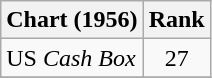<table class="wikitable">
<tr>
<th>Chart (1956)</th>
<th style="text-align:center;">Rank</th>
</tr>
<tr>
<td>US <em>Cash Box</em> </td>
<td style="text-align:center;">27</td>
</tr>
<tr>
</tr>
</table>
